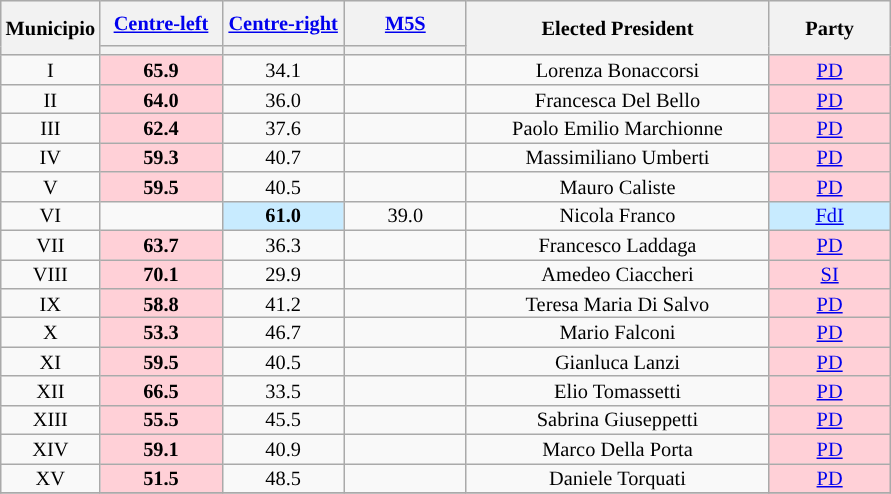<table class="wikitable" style="text-align:center;font-size:85%;line-height:13px">
<tr style="height:30px; background-color:#E9E9E9">
<th style="width:50px;" rowspan="2">Municipio</th>
<th style="width:75px;"><a href='#'>Centre-left</a></th>
<th style="width:75px;"><a href='#'>Centre-right</a></th>
<th style="width:75px;"><a href='#'>M5S</a></th>
<th style="width:195px;" rowspan="2">Elected President</th>
<th style="width:75px;" rowspan="2">Party</th>
</tr>
<tr>
<th style="color:inherit;background:"></th>
<th style="color:inherit;background:"></th>
<th style="color:inherit;background:"></th>
</tr>
<tr>
<td>I</td>
<td style="background:#FFD0D7"><strong>65.9</strong></td>
<td>34.1</td>
<td></td>
<td>Lorenza Bonaccorsi</td>
<td style="background:#FFD0D7"><a href='#'>PD</a></td>
</tr>
<tr>
<td>II</td>
<td style="background:#FFD0D7"><strong>64.0</strong></td>
<td>36.0</td>
<td></td>
<td>Francesca Del Bello</td>
<td style="background:#FFD0D7"><a href='#'>PD</a></td>
</tr>
<tr>
<td>III</td>
<td style="background:#FFD0D7"><strong>62.4</strong></td>
<td>37.6</td>
<td></td>
<td>Paolo Emilio Marchionne</td>
<td style="background:#FFD0D7"><a href='#'>PD</a></td>
</tr>
<tr>
<td>IV</td>
<td style="background:#FFD0D7"><strong>59.3</strong></td>
<td>40.7</td>
<td></td>
<td>Massimiliano Umberti</td>
<td style="background:#FFD0D7"><a href='#'>PD</a></td>
</tr>
<tr>
<td>V</td>
<td style="background:#FFD0D7"><strong>59.5</strong></td>
<td>40.5</td>
<td></td>
<td>Mauro Caliste</td>
<td style="background:#FFD0D7"><a href='#'>PD</a></td>
</tr>
<tr>
<td>VI</td>
<td></td>
<td style="background:#C8EBFF"><strong>61.0</strong></td>
<td>39.0</td>
<td>Nicola Franco</td>
<td style="background:#C8EBFF""><a href='#'>FdI</a></td>
</tr>
<tr>
<td>VII</td>
<td style="background:#FFD0D7"><strong>63.7</strong></td>
<td>36.3</td>
<td></td>
<td>Francesco Laddaga</td>
<td style="background:#FFD0D7"><a href='#'>PD</a></td>
</tr>
<tr>
<td>VIII</td>
<td style="background:#FFD0D7"><strong>70.1</strong></td>
<td>29.9</td>
<td></td>
<td>Amedeo Ciaccheri</td>
<td style="background:#FFD0D7"><a href='#'>SI</a></td>
</tr>
<tr>
<td>IX</td>
<td style="background:#FFD0D7"><strong>58.8</strong></td>
<td>41.2</td>
<td></td>
<td>Teresa Maria Di Salvo</td>
<td style="background:#FFD0D7"><a href='#'>PD</a></td>
</tr>
<tr>
<td>X</td>
<td style="background:#FFD0D7"><strong>53.3</strong></td>
<td>46.7</td>
<td></td>
<td>Mario Falconi</td>
<td style="background:#FFD0D7"><a href='#'>PD</a></td>
</tr>
<tr>
<td>XI</td>
<td style="background:#FFD0D7"><strong>59.5</strong></td>
<td>40.5</td>
<td></td>
<td>Gianluca Lanzi</td>
<td style="background:#FFD0D7"><a href='#'>PD</a></td>
</tr>
<tr>
<td>XII</td>
<td style="background:#FFD0D7"><strong>66.5</strong></td>
<td>33.5</td>
<td></td>
<td>Elio Tomassetti</td>
<td style="background:#FFD0D7"><a href='#'>PD</a></td>
</tr>
<tr>
<td>XIII</td>
<td style="background:#FFD0D7"><strong>55.5</strong></td>
<td>45.5</td>
<td></td>
<td>Sabrina Giuseppetti</td>
<td style="background:#FFD0D7"><a href='#'>PD</a></td>
</tr>
<tr>
<td>XIV</td>
<td style="background:#FFD0D7"><strong>59.1</strong></td>
<td>40.9</td>
<td></td>
<td>Marco Della Porta</td>
<td style="background:#FFD0D7"><a href='#'>PD</a></td>
</tr>
<tr>
<td>XV</td>
<td style="background:#FFD0D7"><strong>51.5</strong></td>
<td>48.5</td>
<td></td>
<td>Daniele Torquati</td>
<td style="background:#FFD0D7"><a href='#'>PD</a></td>
</tr>
<tr>
</tr>
</table>
